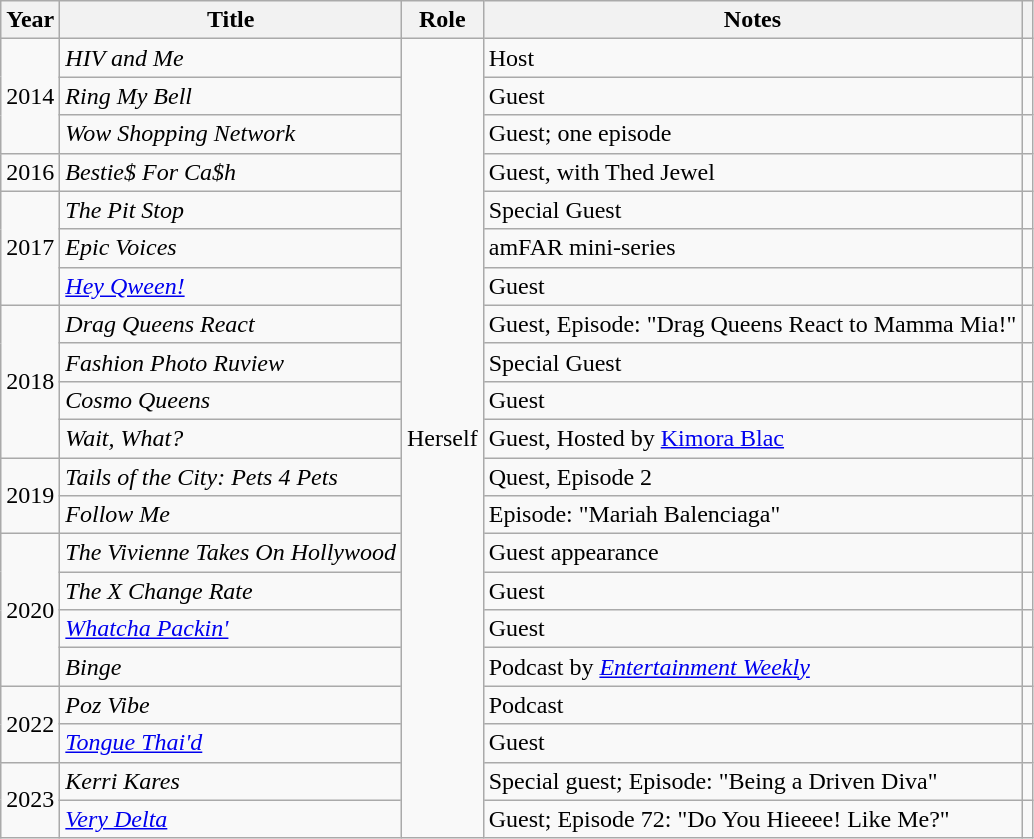<table class="wikitable plainrowheaders sortable">
<tr>
<th scope="col">Year</th>
<th scope="col">Title</th>
<th scope="col">Role</th>
<th scope="col">Notes</th>
<th style="text-align: center;" class="unsortable"></th>
</tr>
<tr>
<td rowspan="3">2014</td>
<td><em>HIV and Me</em></td>
<td rowspan="21">Herself</td>
<td>Host</td>
<td style="text-align: center;"></td>
</tr>
<tr>
<td><em>Ring My Bell</em></td>
<td>Guest</td>
<td style="text-align: center;"></td>
</tr>
<tr>
<td><em>Wow Shopping Network</em></td>
<td>Guest; one episode</td>
<td style="text-align: center;"></td>
</tr>
<tr>
<td>2016</td>
<td><em>Bestie$ For Ca$h</em></td>
<td>Guest, with Thed Jewel</td>
<td style="text-align: center;"></td>
</tr>
<tr>
<td rowspan="3">2017</td>
<td><em>The Pit Stop</em></td>
<td>Special Guest</td>
<td style="text-align: center;"></td>
</tr>
<tr>
<td><em>Epic Voices</em></td>
<td>amFAR mini-series</td>
<td style="text-align: center;"></td>
</tr>
<tr>
<td><em><a href='#'>Hey Qween!</a></em></td>
<td>Guest</td>
<td style="text-align: center;"></td>
</tr>
<tr>
<td rowspan="4">2018</td>
<td><em>Drag Queens React</em></td>
<td>Guest, Episode: "Drag Queens React to Mamma Mia!"</td>
<td style="text-align: center;"></td>
</tr>
<tr>
<td><em>Fashion Photo Ruview</em></td>
<td>Special Guest</td>
<td style="text-align: center;"></td>
</tr>
<tr>
<td><em>Cosmo Queens</em></td>
<td>Guest</td>
<td style="text-align: center;"></td>
</tr>
<tr>
<td><em>Wait, What?</em></td>
<td>Guest, Hosted by <a href='#'>Kimora Blac</a></td>
<td style="text-align: center;"></td>
</tr>
<tr>
<td rowspan="2">2019</td>
<td><em>Tails of the City: Pets 4 Pets</em></td>
<td>Quest, Episode 2</td>
<td style="text-align: center;"></td>
</tr>
<tr>
<td><em>Follow Me</em></td>
<td>Episode: "Mariah Balenciaga"</td>
<td style="text-align: center;"></td>
</tr>
<tr>
<td rowspan="4">2020</td>
<td><em>The Vivienne Takes On Hollywood</em></td>
<td>Guest appearance</td>
<td></td>
</tr>
<tr>
<td><em>The X Change Rate</em></td>
<td>Guest</td>
<td></td>
</tr>
<tr>
<td><em><a href='#'>Whatcha Packin'</a></em></td>
<td>Guest</td>
<td></td>
</tr>
<tr>
<td><em>Binge</em></td>
<td>Podcast by <em><a href='#'>Entertainment Weekly</a></em></td>
<td style="text-align: center;"></td>
</tr>
<tr>
<td rowspan="2">2022</td>
<td><em>Poz Vibe</em></td>
<td>Podcast</td>
<td style="text-align: center;"></td>
</tr>
<tr>
<td><em><a href='#'>Tongue Thai'd</a></em></td>
<td>Guest</td>
<td style="text-align: center;"></td>
</tr>
<tr>
<td rowspan="2">2023</td>
<td><em>Kerri Kares</em></td>
<td>Special guest;  Episode: "Being a Driven Diva"</td>
<td style="text-align: center;"></td>
</tr>
<tr>
<td><em><a href='#'>Very Delta</a></em></td>
<td>Guest; Episode 72: "Do You Hieeee! Like Me?"</td>
<td></td>
</tr>
</table>
